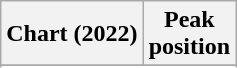<table class="wikitable sortable plainrowheaders" style="text-align:center">
<tr>
<th scope="col">Chart (2022)</th>
<th scope="col">Peak<br>position</th>
</tr>
<tr>
</tr>
<tr>
</tr>
<tr>
</tr>
<tr>
</tr>
<tr>
</tr>
</table>
